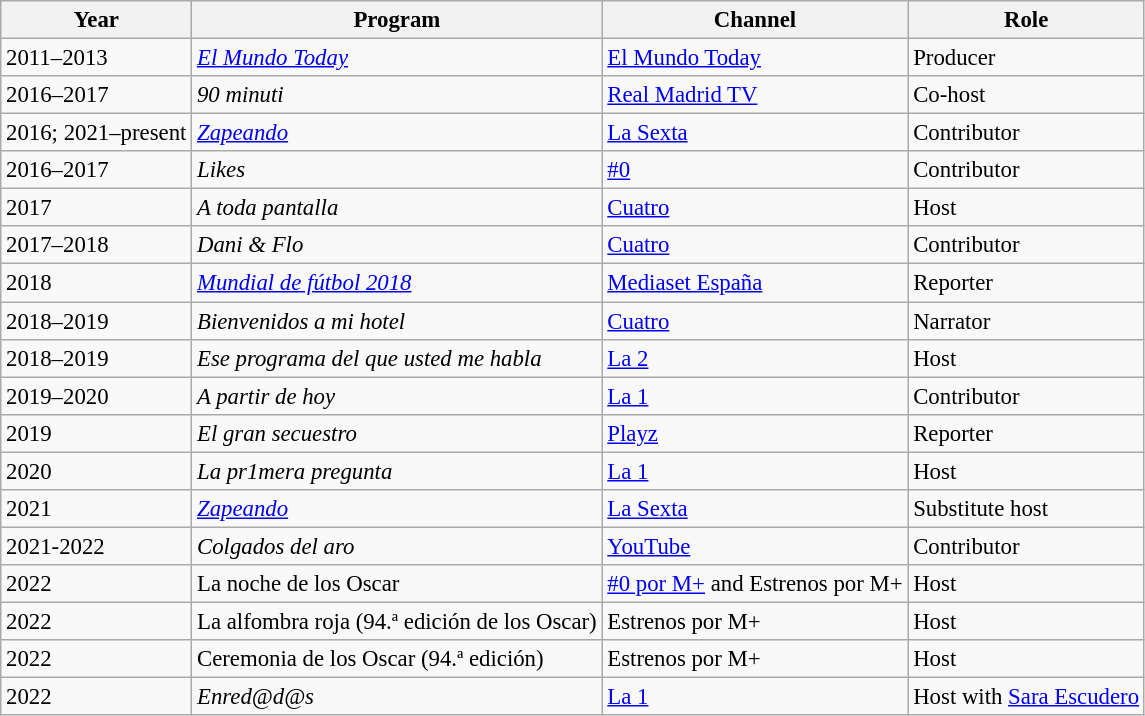<table class="wikitable" style="font-size:95%;">
<tr>
<th>Year</th>
<th>Program</th>
<th>Channel</th>
<th>Role</th>
</tr>
<tr>
<td>2011–2013</td>
<td><em><a href='#'>El Mundo Today</a></em></td>
<td><a href='#'>El Mundo Today</a></td>
<td>Producer</td>
</tr>
<tr>
<td>2016–2017</td>
<td><em>90 minuti</em></td>
<td><a href='#'>Real Madrid TV</a></td>
<td>Co-host</td>
</tr>
<tr>
<td>2016; 2021–present</td>
<td><em><a href='#'>Zapeando</a></em></td>
<td><a href='#'>La Sexta</a></td>
<td>Contributor</td>
</tr>
<tr>
<td>2016–2017</td>
<td><em>Likes</em></td>
<td><a href='#'>#0</a></td>
<td>Contributor</td>
</tr>
<tr>
<td>2017</td>
<td><em>A toda pantalla</em></td>
<td><a href='#'>Cuatro</a></td>
<td>Host</td>
</tr>
<tr>
<td>2017–2018</td>
<td><em>Dani &amp; Flo</em></td>
<td><a href='#'>Cuatro</a></td>
<td>Contributor</td>
</tr>
<tr>
<td>2018</td>
<td><a href='#'><em>Mundial de fútbol 2018</em></a></td>
<td><a href='#'>Mediaset España</a></td>
<td>Reporter</td>
</tr>
<tr>
<td>2018–2019</td>
<td><em>Bienvenidos a mi hotel</em></td>
<td><a href='#'>Cuatro</a></td>
<td>Narrator</td>
</tr>
<tr>
<td>2018–2019</td>
<td><em>Ese programa del que usted me habla</em></td>
<td><a href='#'>La 2</a></td>
<td>Host</td>
</tr>
<tr>
<td>2019–2020</td>
<td><em>A partir de hoy</em></td>
<td><a href='#'>La 1</a></td>
<td>Contributor</td>
</tr>
<tr>
<td>2019</td>
<td><em>El gran secuestro</em></td>
<td><a href='#'>Playz</a></td>
<td>Reporter</td>
</tr>
<tr>
<td>2020</td>
<td><em>La pr1mera pregunta</em></td>
<td><a href='#'>La 1</a></td>
<td>Host</td>
</tr>
<tr>
<td>2021</td>
<td><em><a href='#'>Zapeando</a></em></td>
<td><a href='#'>La Sexta</a></td>
<td>Substitute host</td>
</tr>
<tr>
<td>2021-2022</td>
<td><em>Colgados del aro</em></td>
<td><a href='#'>YouTube</a></td>
<td>Contributor</td>
</tr>
<tr>
<td>2022</td>
<td>La noche de los Oscar</td>
<td><a href='#'>#0 por M+</a> and Estrenos por M+</td>
<td>Host</td>
</tr>
<tr>
<td>2022</td>
<td>La alfombra roja (94.ª edición de los Oscar)</td>
<td>Estrenos por M+</td>
<td>Host</td>
</tr>
<tr>
<td>2022</td>
<td>Ceremonia de los Oscar (94.ª edición)</td>
<td>Estrenos por M+</td>
<td>Host</td>
</tr>
<tr>
<td>2022</td>
<td><em>Enred@d@s</em></td>
<td><a href='#'>La 1</a></td>
<td>Host with <a href='#'>Sara Escudero</a></td>
</tr>
</table>
